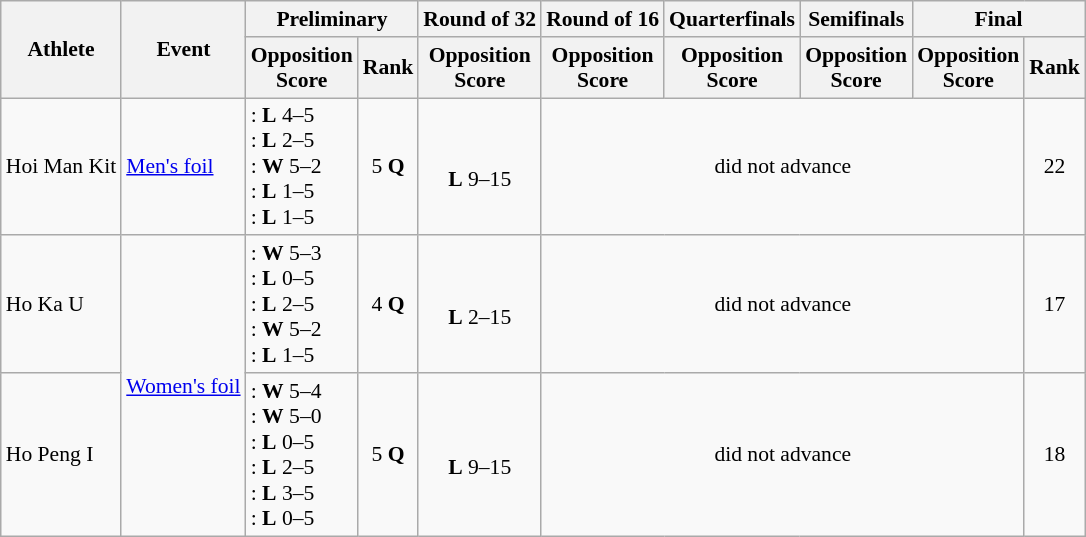<table class=wikitable style=font-size:90%;text-align:center>
<tr>
<th rowspan="2">Athlete</th>
<th rowspan="2">Event</th>
<th colspan="2">Preliminary</th>
<th>Round of 32</th>
<th>Round of 16</th>
<th>Quarterfinals</th>
<th>Semifinals</th>
<th colspan="2">Final</th>
</tr>
<tr>
<th>Opposition<br>Score</th>
<th>Rank</th>
<th>Opposition<br>Score</th>
<th>Opposition<br>Score</th>
<th>Opposition<br>Score</th>
<th>Opposition<br>Score</th>
<th>Opposition<br>Score</th>
<th>Rank</th>
</tr>
<tr>
<td align=left>Hoi Man Kit</td>
<td align=left><a href='#'>Men's foil</a></td>
<td align=left>: <strong>L</strong> 4–5<br>: <strong>L</strong> 2–5<br>: <strong>W</strong> 5–2<br>: <strong>L</strong> 1–5<br>: <strong>L</strong> 1–5</td>
<td>5 <strong>Q</strong></td>
<td><br><strong>L</strong> 9–15</td>
<td colspan=4>did not advance</td>
<td>22</td>
</tr>
<tr>
<td align=left>Ho Ka U</td>
<td align=left rowspan=2><a href='#'>Women's foil</a></td>
<td align=left>: <strong>W</strong> 5–3<br>: <strong>L</strong> 0–5<br>: <strong>L</strong> 2–5<br>: <strong>W</strong> 5–2<br>: <strong>L</strong> 1–5</td>
<td>4 <strong>Q</strong></td>
<td><br><strong>L</strong> 2–15</td>
<td colspan=4>did not advance</td>
<td>17</td>
</tr>
<tr>
<td align=left>Ho Peng I</td>
<td align=left>: <strong>W</strong> 5–4<br>: <strong>W</strong> 5–0<br>: <strong>L</strong> 0–5<br>: <strong>L</strong> 2–5<br>: <strong>L</strong> 3–5<br>: <strong>L</strong> 0–5</td>
<td>5 <strong>Q</strong></td>
<td><br><strong>L</strong> 9–15</td>
<td colspan=4>did not advance</td>
<td>18</td>
</tr>
</table>
